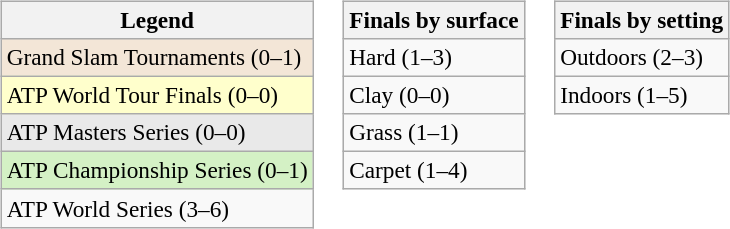<table>
<tr valign=top>
<td><br><table class=wikitable style=font-size:97%>
<tr>
<th>Legend</th>
</tr>
<tr style="background:#f3e6d7;">
<td>Grand Slam Tournaments (0–1)</td>
</tr>
<tr style="background:#ffc;">
<td>ATP World Tour Finals (0–0)</td>
</tr>
<tr style="background:#e9e9e9;">
<td>ATP Masters Series (0–0)</td>
</tr>
<tr style="background:#d4f1c5;">
<td>ATP Championship Series (0–1)</td>
</tr>
<tr>
<td>ATP World Series (3–6)</td>
</tr>
</table>
</td>
<td><br><table class=wikitable style=font-size:97%>
<tr>
<th>Finals by surface</th>
</tr>
<tr>
<td>Hard (1–3)</td>
</tr>
<tr>
<td>Clay (0–0)</td>
</tr>
<tr>
<td>Grass (1–1)</td>
</tr>
<tr>
<td>Carpet (1–4)</td>
</tr>
</table>
</td>
<td><br><table class=wikitable style=font-size:97%>
<tr>
<th>Finals by setting</th>
</tr>
<tr>
<td>Outdoors (2–3)</td>
</tr>
<tr>
<td>Indoors (1–5)</td>
</tr>
</table>
</td>
</tr>
</table>
